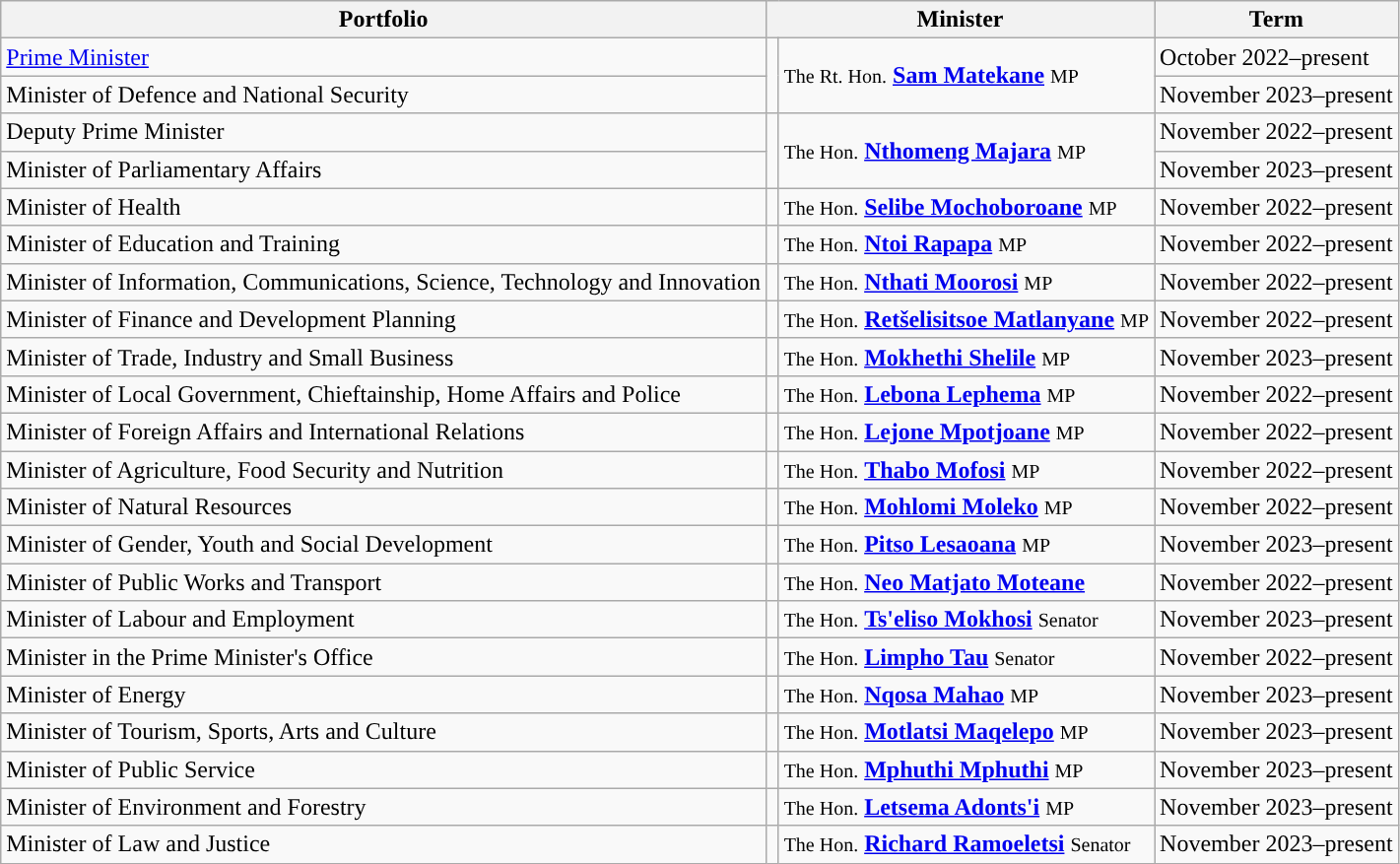<table class="wikitable">
<tr>
<th>Portfolio</th>
<th colspan=2>Minister</th>
<th colspan=2>Term</th>
</tr>
<tr>
<td><a href='#'>Prime Minister</a></td>
<td rowspan=2 style="width:1px; background-color: "></td>
<td rowspan=2><small>The Rt. Hon.</small> <strong><a href='#'>Sam Matekane</a></strong> <small>MP</small></td>
<td>October 2022–present</td>
</tr>
<tr>
<td>Minister of Defence and National Security</td>
<td>November 2023–present</td>
</tr>
<tr>
<td>Deputy Prime Minister</td>
<td rowspan=2 style="width:1px; background-color: "></td>
<td rowspan=2><small>The Hon.</small> <strong><a href='#'>Nthomeng Majara</a></strong> <small>MP</small></td>
<td>November 2022–present</td>
</tr>
<tr>
<td>Minister of Parliamentary Affairs</td>
<td>November 2023–present</td>
</tr>
<tr>
<td>Minister of Health</td>
<td style="background:"></td>
<td><small>The Hon.</small> <strong><a href='#'>Selibe Mochoboroane</a></strong> <small>MP</small></td>
<td>November 2022–present</td>
</tr>
<tr>
<td>Minister of Education and Training</td>
<td style="background:"></td>
<td><small>The Hon.</small> <strong><a href='#'>Ntoi Rapapa</a></strong> <small>MP</small></td>
<td>November 2022–present</td>
</tr>
<tr>
<td>Minister of Information, Communications, Science, Technology and Innovation</td>
<td style="background:"></td>
<td><small>The Hon.</small> <strong><a href='#'>Nthati Moorosi</a></strong> <small>MP</small></td>
<td>November 2022–present</td>
</tr>
<tr>
<td>Minister of Finance and Development Planning</td>
<td style="background:"></td>
<td><small>The Hon.</small> <strong><a href='#'>Retšelisitsoe Matlanyane</a></strong> <small>MP</small></td>
<td>November 2022–present</td>
</tr>
<tr>
<td>Minister of Trade, Industry and Small Business</td>
<td style="background:"></td>
<td><small>The Hon.</small> <strong><a href='#'>Mokhethi Shelile</a></strong> <small>MP</small></td>
<td>November 2023–present</td>
</tr>
<tr>
<td>Minister of Local Government, Chieftainship, Home Affairs and Police</td>
<td style="background:"></td>
<td><small>The Hon.</small> <strong><a href='#'>Lebona Lephema</a></strong> <small>MP</small></td>
<td>November 2022–present</td>
</tr>
<tr>
<td>Minister of Foreign Affairs and International Relations</td>
<td style="background:"></td>
<td><small>The Hon.</small> <strong><a href='#'>Lejone Mpotjoane</a></strong> <small>MP</small></td>
<td>November 2022–present</td>
</tr>
<tr>
<td>Minister of Agriculture, Food Security and Nutrition</td>
<td style="background:"></td>
<td><small>The Hon.</small> <strong><a href='#'>Thabo Mofosi</a></strong> <small>MP</small></td>
<td>November 2022–present</td>
</tr>
<tr>
<td>Minister of Natural Resources</td>
<td style="background:"></td>
<td><small>The Hon.</small> <strong><a href='#'>Mohlomi Moleko</a></strong> <small>MP</small></td>
<td>November 2022–present</td>
</tr>
<tr>
<td>Minister of Gender, Youth  and Social Development</td>
<td style="background:"></td>
<td><small>The Hon.</small> <strong><a href='#'>Pitso Lesaoana</a></strong> <small>MP</small></td>
<td>November 2023–present</td>
</tr>
<tr>
<td>Minister of Public Works and Transport</td>
<td style="background:"></td>
<td><small>The Hon.</small> <strong><a href='#'>Neo Matjato Moteane</a></strong></td>
<td>November 2022–present</td>
</tr>
<tr>
<td>Minister of Labour and Employment</td>
<td style="background:"></td>
<td><small>The Hon.</small> <strong><a href='#'>Ts'eliso Mokhosi</a></strong> <small>Senator</small></td>
<td>November 2023–present</td>
</tr>
<tr>
<td>Minister in the Prime Minister's Office</td>
<td style="background:"></td>
<td><small>The Hon.</small> <strong><a href='#'>Limpho Tau</a></strong> <small>Senator</small></td>
<td>November 2022–present</td>
</tr>
<tr>
<td>Minister of Energy</td>
<td style="background:"></td>
<td><small>The Hon.</small> <strong><a href='#'>Nqosa Mahao</a></strong> <small>MP</small></td>
<td>November 2023–present</td>
</tr>
<tr>
<td>Minister of Tourism, Sports, Arts and Culture</td>
<td style="background:"></td>
<td><small>The Hon.</small> <strong><a href='#'>Motlatsi Maqelepo</a></strong> <small>MP</small></td>
<td>November 2023–present</td>
</tr>
<tr>
<td>Minister of Public Service</td>
<td style="background:"></td>
<td><small>The Hon.</small> <strong><a href='#'>Mphuthi Mphuthi</a></strong> <small>MP</small></td>
<td>November 2023–present</td>
</tr>
<tr>
<td>Minister of Environment and Forestry</td>
<td style="background:"></td>
<td><small>The Hon.</small> <strong><a href='#'>Letsema Adonts'i</a></strong>  <small>MP</small></td>
<td>November 2023–present</td>
</tr>
<tr>
<td>Minister of Law and Justice</td>
<td style="background:"></td>
<td><small>The Hon.</small> <strong><a href='#'>Richard Ramoeletsi</a></strong>  <small>Senator</small></td>
<td>November 2023–present</td>
</tr>
</table>
